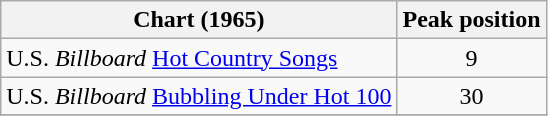<table class="wikitable" border="1">
<tr>
<th align="left">Chart (1965)</th>
<th align="center">Peak position</th>
</tr>
<tr>
<td align="left">U.S. <em>Billboard</em> <a href='#'>Hot Country Songs</a></td>
<td align="center">9</td>
</tr>
<tr>
<td align="left">U.S. <em>Billboard</em> <a href='#'>Bubbling Under Hot 100</a></td>
<td align="center">30</td>
</tr>
<tr>
</tr>
</table>
